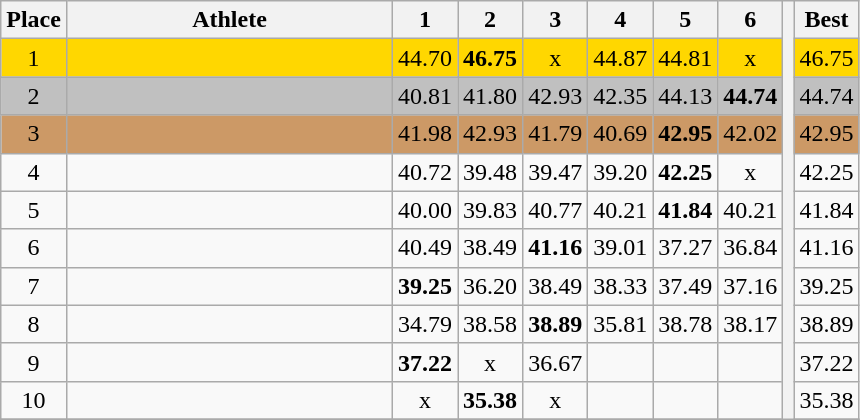<table class="wikitable" style="text-align:center">
<tr>
<th>Place</th>
<th width=210>Athlete</th>
<th>1</th>
<th>2</th>
<th>3</th>
<th>4</th>
<th>5</th>
<th>6</th>
<th rowspan=20></th>
<th>Best</th>
</tr>
<tr bgcolor=gold>
<td>1</td>
<td align=left></td>
<td>44.70</td>
<td><strong>46.75</strong></td>
<td>x</td>
<td>44.87</td>
<td>44.81</td>
<td>x</td>
<td>46.75</td>
</tr>
<tr bgcolor=silver>
<td>2</td>
<td align=left></td>
<td>40.81</td>
<td>41.80</td>
<td>42.93</td>
<td>42.35</td>
<td>44.13</td>
<td><strong>44.74</strong></td>
<td>44.74</td>
</tr>
<tr bgcolor=cc9966>
<td>3</td>
<td align=left></td>
<td>41.98</td>
<td>42.93</td>
<td>41.79</td>
<td>40.69</td>
<td><strong>42.95</strong></td>
<td>42.02</td>
<td>42.95</td>
</tr>
<tr>
<td>4</td>
<td align=left></td>
<td>40.72</td>
<td>39.48</td>
<td>39.47</td>
<td>39.20</td>
<td><strong>42.25</strong></td>
<td>x</td>
<td>42.25</td>
</tr>
<tr>
<td>5</td>
<td align=left></td>
<td>40.00</td>
<td>39.83</td>
<td>40.77</td>
<td>40.21</td>
<td><strong>41.84</strong></td>
<td>40.21</td>
<td>41.84</td>
</tr>
<tr>
<td>6</td>
<td align=left></td>
<td>40.49</td>
<td>38.49</td>
<td><strong>41.16</strong></td>
<td>39.01</td>
<td>37.27</td>
<td>36.84</td>
<td>41.16</td>
</tr>
<tr>
<td>7</td>
<td align=left></td>
<td><strong>39.25</strong></td>
<td>36.20</td>
<td>38.49</td>
<td>38.33</td>
<td>37.49</td>
<td>37.16</td>
<td>39.25</td>
</tr>
<tr>
<td>8</td>
<td align=left></td>
<td>34.79</td>
<td>38.58</td>
<td><strong>38.89</strong></td>
<td>35.81</td>
<td>38.78</td>
<td>38.17</td>
<td>38.89</td>
</tr>
<tr>
<td>9</td>
<td align=left></td>
<td><strong>37.22</strong></td>
<td>x</td>
<td>36.67</td>
<td></td>
<td></td>
<td></td>
<td>37.22</td>
</tr>
<tr>
<td>10</td>
<td align=left></td>
<td>x</td>
<td><strong>35.38</strong></td>
<td>x</td>
<td></td>
<td></td>
<td></td>
<td>35.38</td>
</tr>
<tr>
</tr>
</table>
